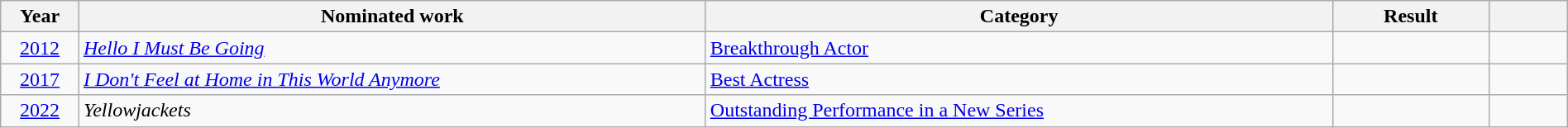<table class="wikitable" style="width:100%;">
<tr>
<th style="width:5%;">Year</th>
<th style="width:40%;">Nominated work</th>
<th style="width:40%;">Category</th>
<th style="width:10%;">Result</th>
<th style="width:5%;"></th>
</tr>
<tr>
<td style="text-align:center;"><a href='#'>2012</a></td>
<td><em><a href='#'>Hello I Must Be Going</a></em></td>
<td><a href='#'>Breakthrough Actor</a></td>
<td></td>
<td style="text-align:center;"></td>
</tr>
<tr>
<td style="text-align:center;"><a href='#'>2017</a></td>
<td><em><a href='#'>I Don't Feel at Home in This World Anymore</a></em></td>
<td><a href='#'>Best Actress</a></td>
<td></td>
<td style="text-align:center;"></td>
</tr>
<tr>
<td style="text-align:center;"><a href='#'>2022</a></td>
<td><em>Yellowjackets</em></td>
<td><a href='#'>Outstanding Performance in a New Series</a></td>
<td></td>
<td style="text-align:center;"></td>
</tr>
</table>
